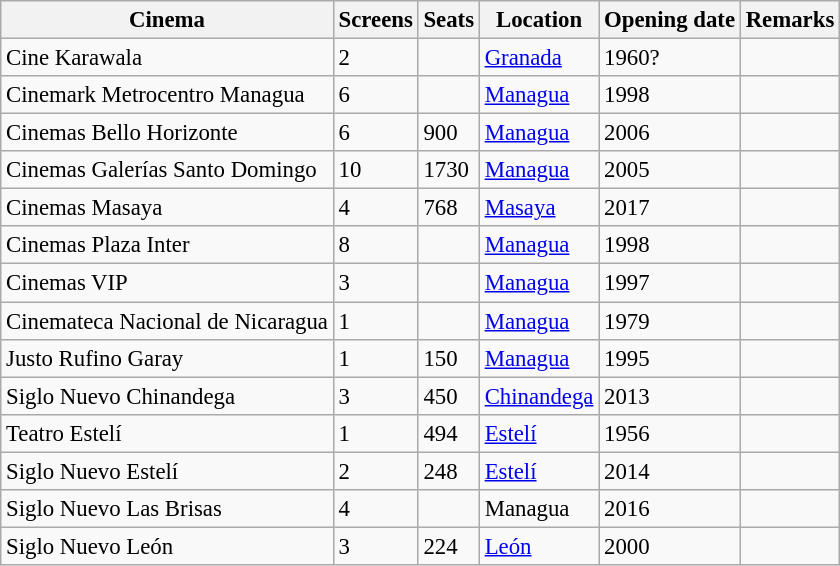<table class="wikitable sortable" style="font-size:95%;">
<tr valign=baseline>
<th>Cinema</th>
<th>Screens</th>
<th>Seats</th>
<th>Location</th>
<th>Opening date</th>
<th class="unsortable">Remarks</th>
</tr>
<tr>
<td>Cine Karawala</td>
<td>2</td>
<td></td>
<td><a href='#'>Granada</a></td>
<td>1960?</td>
<td></td>
</tr>
<tr>
<td>Cinemark Metrocentro Managua</td>
<td>6</td>
<td></td>
<td><a href='#'>Managua</a></td>
<td>1998</td>
<td></td>
</tr>
<tr>
<td>Cinemas Bello Horizonte</td>
<td>6</td>
<td>900</td>
<td><a href='#'>Managua</a></td>
<td>2006</td>
<td></td>
</tr>
<tr>
<td>Cinemas Galerías Santo Domingo</td>
<td>10</td>
<td>1730</td>
<td><a href='#'>Managua</a></td>
<td>2005</td>
<td></td>
</tr>
<tr>
<td>Cinemas Masaya</td>
<td>4</td>
<td>768</td>
<td><a href='#'>Masaya</a></td>
<td>2017</td>
<td></td>
</tr>
<tr>
<td>Cinemas Plaza Inter</td>
<td>8</td>
<td></td>
<td><a href='#'>Managua</a></td>
<td>1998</td>
<td></td>
</tr>
<tr>
<td>Cinemas VIP</td>
<td>3</td>
<td></td>
<td><a href='#'>Managua</a></td>
<td>1997</td>
<td></td>
</tr>
<tr>
<td>Cinemateca Nacional de Nicaragua</td>
<td>1</td>
<td></td>
<td><a href='#'>Managua</a></td>
<td>1979</td>
<td></td>
</tr>
<tr>
<td>Justo Rufino Garay</td>
<td>1</td>
<td>150</td>
<td><a href='#'>Managua</a></td>
<td>1995</td>
<td></td>
</tr>
<tr>
<td>Siglo Nuevo Chinandega</td>
<td>3</td>
<td>450</td>
<td><a href='#'>Chinandega</a></td>
<td>2013</td>
<td></td>
</tr>
<tr>
<td>Teatro Estelí</td>
<td>1</td>
<td>494</td>
<td><a href='#'>Estelí</a></td>
<td>1956</td>
<td></td>
</tr>
<tr>
<td>Siglo Nuevo Estelí</td>
<td>2</td>
<td>248</td>
<td><a href='#'>Estelí</a></td>
<td>2014</td>
<td></td>
</tr>
<tr>
<td>Siglo Nuevo Las Brisas</td>
<td>4</td>
<td></td>
<td>Managua</td>
<td>2016</td>
<td></td>
</tr>
<tr>
<td>Siglo Nuevo León</td>
<td>3</td>
<td>224</td>
<td><a href='#'>León</a></td>
<td>2000</td>
<td></td>
</tr>
</table>
